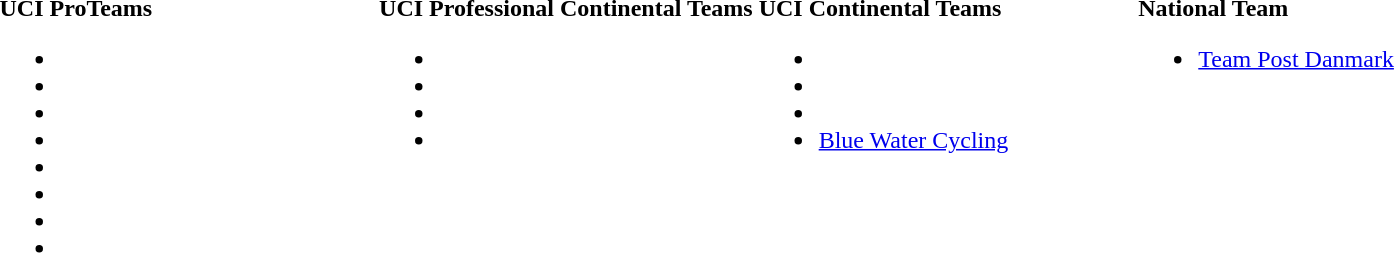<table>
<tr>
<td style="vertical-align:top; width:25%;"><strong>UCI ProTeams</strong><br><ul><li> </li><li> </li><li> </li><li> </li><li> </li><li> </li><li> </li><li> </li></ul></td>
<td style="vertical-align:top; width:25%;"><strong>UCI Professional Continental Teams</strong><br><ul><li> </li><li> </li><li> </li><li> </li></ul></td>
<td style="vertical-align:top; width:25%;"><strong>UCI Continental Teams</strong><br><ul><li> </li><li> </li><li> </li><li> <a href='#'>Blue Water Cycling</a></li></ul></td>
<td style="vertical-align:top; width:25%;"><strong>National Team</strong><br><ul><li> <a href='#'>Team Post Danmark</a></li></ul></td>
</tr>
</table>
